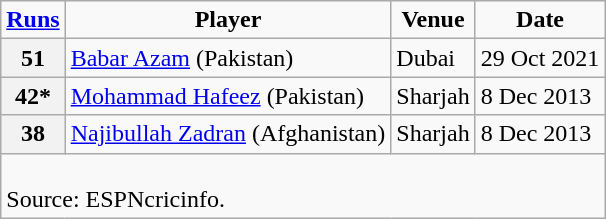<table class="wikitable">
<tr>
<td align="center"><strong><a href='#'>Runs</a></strong></td>
<td align="center"><strong>Player</strong></td>
<td align="center"><strong>Venue</strong></td>
<td align="center"><strong>Date</strong></td>
</tr>
<tr>
<th>51</th>
<td><a href='#'>Babar Azam</a> (Pakistan)</td>
<td>Dubai</td>
<td>29 Oct 2021</td>
</tr>
<tr>
<th>42*</th>
<td><a href='#'>Mohammad Hafeez</a> (Pakistan)</td>
<td>Sharjah</td>
<td>8 Dec 2013</td>
</tr>
<tr>
<th>38</th>
<td><a href='#'>Najibullah Zadran</a> (Afghanistan)</td>
<td>Sharjah</td>
<td>8 Dec 2013</td>
</tr>
<tr>
<td colspan="5"><br>Source: ESPNcricinfo.</td>
</tr>
</table>
